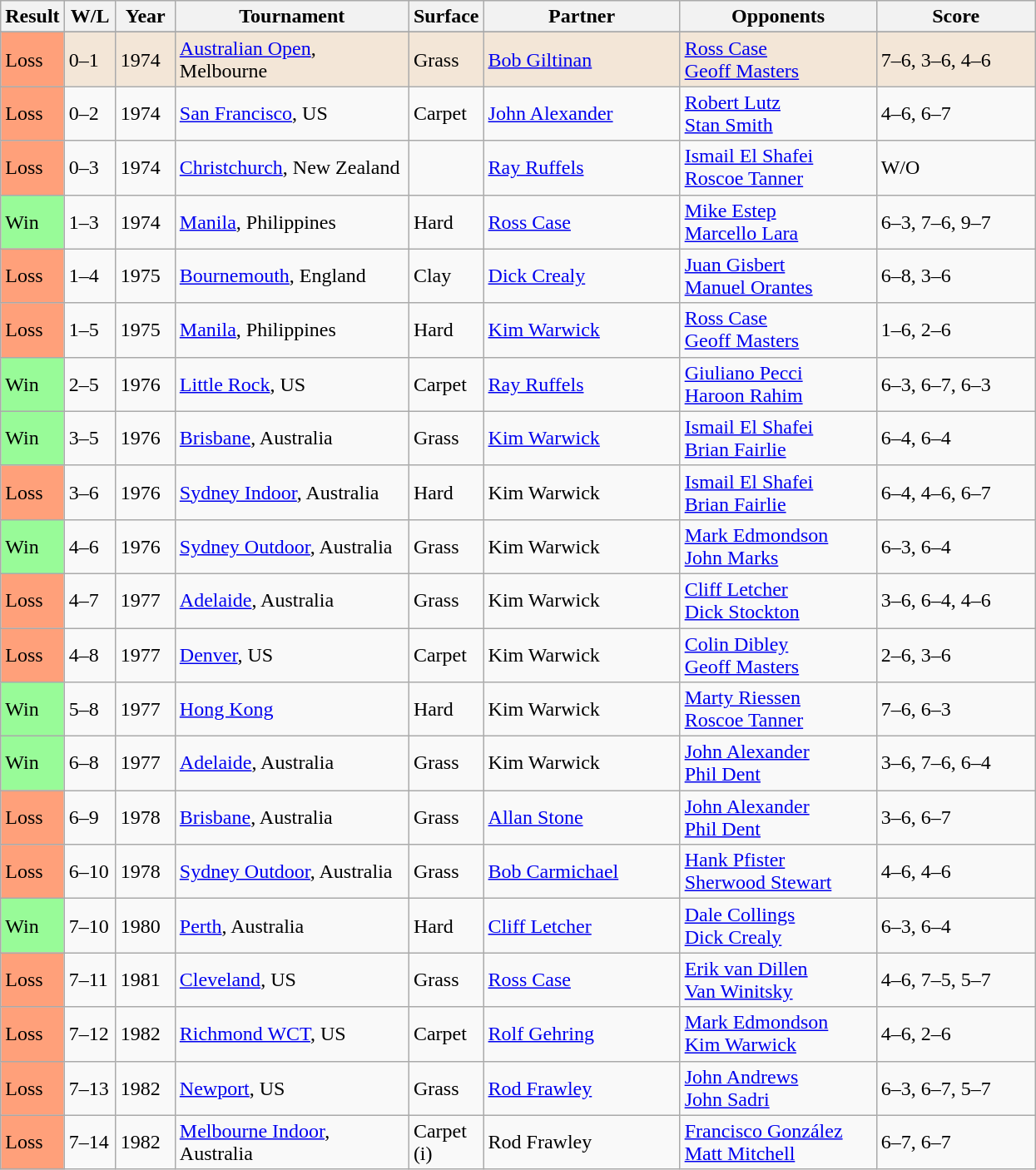<table class="sortable wikitable">
<tr>
<th>Result</th>
<th style="width:34px" class="unsortable">W/L</th>
<th style="width:40px">Year</th>
<th style="width:180px">Tournament</th>
<th style="width:50px">Surface</th>
<th style="width:150px">Partner</th>
<th style="width:150px">Opponents</th>
<th style="width:120px" class="unsortable">Score</th>
</tr>
<tr>
</tr>
<tr style="background:#f3e6d7;">
<td style="background:#ffa07a;">Loss</td>
<td>0–1</td>
<td>1974</td>
<td><a href='#'>Australian Open</a>, Melbourne</td>
<td>Grass</td>
<td> <a href='#'>Bob Giltinan</a></td>
<td> <a href='#'>Ross Case</a> <br>  <a href='#'>Geoff Masters</a></td>
<td>7–6, 3–6, 4–6</td>
</tr>
<tr>
<td style="background:#ffa07a;">Loss</td>
<td>0–2</td>
<td>1974</td>
<td><a href='#'>San Francisco</a>, US</td>
<td>Carpet</td>
<td> <a href='#'>John Alexander</a></td>
<td> <a href='#'>Robert Lutz</a> <br>  <a href='#'>Stan Smith</a></td>
<td>4–6, 6–7</td>
</tr>
<tr>
<td style="background:#ffa07a;">Loss</td>
<td>0–3</td>
<td>1974</td>
<td><a href='#'>Christchurch</a>, New Zealand</td>
<td></td>
<td> <a href='#'>Ray Ruffels</a></td>
<td> <a href='#'>Ismail El Shafei</a> <br>  <a href='#'>Roscoe Tanner</a></td>
<td>W/O</td>
</tr>
<tr>
<td style="background:#98fb98;">Win</td>
<td>1–3</td>
<td>1974</td>
<td><a href='#'>Manila</a>, Philippines</td>
<td>Hard</td>
<td> <a href='#'>Ross Case</a></td>
<td> <a href='#'>Mike Estep</a> <br>  <a href='#'>Marcello Lara</a></td>
<td>6–3, 7–6, 9–7</td>
</tr>
<tr>
<td style="background:#ffa07a;">Loss</td>
<td>1–4</td>
<td>1975</td>
<td><a href='#'>Bournemouth</a>, England</td>
<td>Clay</td>
<td> <a href='#'>Dick Crealy</a></td>
<td> <a href='#'>Juan Gisbert</a> <br>  <a href='#'>Manuel Orantes</a></td>
<td>6–8, 3–6</td>
</tr>
<tr>
<td style="background:#ffa07a;">Loss</td>
<td>1–5</td>
<td>1975</td>
<td><a href='#'>Manila</a>, Philippines</td>
<td>Hard</td>
<td> <a href='#'>Kim Warwick</a></td>
<td> <a href='#'>Ross Case</a> <br>  <a href='#'>Geoff Masters</a></td>
<td>1–6, 2–6</td>
</tr>
<tr>
<td style="background:#98fb98;">Win</td>
<td>2–5</td>
<td>1976</td>
<td><a href='#'>Little Rock</a>, US</td>
<td>Carpet</td>
<td> <a href='#'>Ray Ruffels</a></td>
<td> <a href='#'>Giuliano Pecci</a> <br>  <a href='#'>Haroon Rahim</a></td>
<td>6–3, 6–7, 6–3</td>
</tr>
<tr>
<td style="background:#98fb98;">Win</td>
<td>3–5</td>
<td>1976</td>
<td><a href='#'>Brisbane</a>, Australia</td>
<td>Grass</td>
<td> <a href='#'>Kim Warwick</a></td>
<td> <a href='#'>Ismail El Shafei</a> <br>  <a href='#'>Brian Fairlie</a></td>
<td>6–4, 6–4</td>
</tr>
<tr>
<td style="background:#ffa07a;">Loss</td>
<td>3–6</td>
<td>1976</td>
<td><a href='#'>Sydney Indoor</a>, Australia</td>
<td>Hard</td>
<td> Kim Warwick</td>
<td> <a href='#'>Ismail El Shafei</a> <br>  <a href='#'>Brian Fairlie</a></td>
<td>6–4, 4–6, 6–7</td>
</tr>
<tr>
<td style="background:#98fb98;">Win</td>
<td>4–6</td>
<td>1976</td>
<td><a href='#'>Sydney Outdoor</a>, Australia</td>
<td>Grass</td>
<td> Kim Warwick</td>
<td> <a href='#'>Mark Edmondson</a> <br>  <a href='#'>John Marks</a></td>
<td>6–3, 6–4</td>
</tr>
<tr>
<td style="background:#ffa07a;">Loss</td>
<td>4–7</td>
<td>1977</td>
<td><a href='#'>Adelaide</a>, Australia</td>
<td>Grass</td>
<td> Kim Warwick</td>
<td> <a href='#'>Cliff Letcher</a> <br>  <a href='#'>Dick Stockton</a></td>
<td>3–6, 6–4, 4–6</td>
</tr>
<tr>
<td style="background:#ffa07a;">Loss</td>
<td>4–8</td>
<td>1977</td>
<td><a href='#'>Denver</a>, US</td>
<td>Carpet</td>
<td> Kim Warwick</td>
<td> <a href='#'>Colin Dibley</a> <br>  <a href='#'>Geoff Masters</a></td>
<td>2–6, 3–6</td>
</tr>
<tr>
<td style="background:#98fb98;">Win</td>
<td>5–8</td>
<td>1977</td>
<td><a href='#'>Hong Kong</a></td>
<td>Hard</td>
<td> Kim Warwick</td>
<td> <a href='#'>Marty Riessen</a> <br>  <a href='#'>Roscoe Tanner</a></td>
<td>7–6, 6–3</td>
</tr>
<tr>
<td style="background:#98fb98;">Win</td>
<td>6–8</td>
<td>1977</td>
<td><a href='#'>Adelaide</a>, Australia</td>
<td>Grass</td>
<td> Kim Warwick</td>
<td> <a href='#'>John Alexander</a> <br>  <a href='#'>Phil Dent</a></td>
<td>3–6, 7–6, 6–4</td>
</tr>
<tr>
<td style="background:#ffa07a;">Loss</td>
<td>6–9</td>
<td>1978</td>
<td><a href='#'>Brisbane</a>, Australia</td>
<td>Grass</td>
<td> <a href='#'>Allan Stone</a></td>
<td> <a href='#'>John Alexander</a> <br>  <a href='#'>Phil Dent</a></td>
<td>3–6, 6–7</td>
</tr>
<tr>
<td style="background:#ffa07a;">Loss</td>
<td>6–10</td>
<td>1978</td>
<td><a href='#'>Sydney Outdoor</a>, Australia</td>
<td>Grass</td>
<td> <a href='#'>Bob Carmichael</a></td>
<td> <a href='#'>Hank Pfister</a> <br>  <a href='#'>Sherwood Stewart</a></td>
<td>4–6, 4–6</td>
</tr>
<tr>
<td style="background:#98fb98;">Win</td>
<td>7–10</td>
<td>1980</td>
<td><a href='#'>Perth</a>, Australia</td>
<td>Hard</td>
<td> <a href='#'>Cliff Letcher</a></td>
<td> <a href='#'>Dale Collings</a> <br>  <a href='#'>Dick Crealy</a></td>
<td>6–3, 6–4</td>
</tr>
<tr>
<td style="background:#ffa07a;">Loss</td>
<td>7–11</td>
<td>1981</td>
<td><a href='#'>Cleveland</a>, US</td>
<td>Grass</td>
<td> <a href='#'>Ross Case</a></td>
<td> <a href='#'>Erik van Dillen</a> <br>  <a href='#'>Van Winitsky</a></td>
<td>4–6, 7–5, 5–7</td>
</tr>
<tr>
<td style="background:#ffa07a;">Loss</td>
<td>7–12</td>
<td>1982</td>
<td><a href='#'>Richmond WCT</a>, US</td>
<td>Carpet</td>
<td> <a href='#'>Rolf Gehring</a></td>
<td> <a href='#'>Mark Edmondson</a> <br>  <a href='#'>Kim Warwick</a></td>
<td>4–6, 2–6</td>
</tr>
<tr>
<td style="background:#ffa07a;">Loss</td>
<td>7–13</td>
<td>1982</td>
<td><a href='#'>Newport</a>, US</td>
<td>Grass</td>
<td> <a href='#'>Rod Frawley</a></td>
<td> <a href='#'>John Andrews</a> <br>  <a href='#'>John Sadri</a></td>
<td>6–3, 6–7, 5–7</td>
</tr>
<tr>
<td style="background:#ffa07a;">Loss</td>
<td>7–14</td>
<td>1982</td>
<td><a href='#'>Melbourne Indoor</a>, Australia</td>
<td>Carpet (i)</td>
<td> Rod Frawley</td>
<td> <a href='#'>Francisco González</a> <br>  <a href='#'>Matt Mitchell</a></td>
<td>6–7, 6–7</td>
</tr>
</table>
